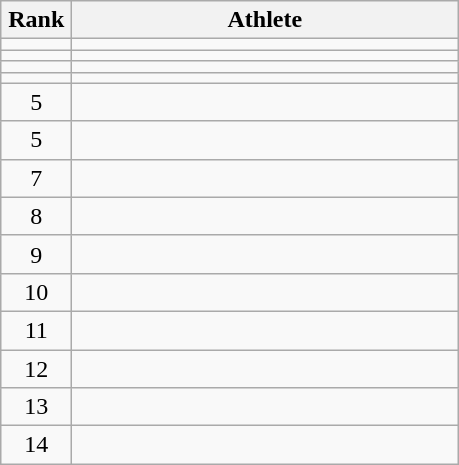<table class="wikitable" style="text-align: center;">
<tr>
<th width=40>Rank</th>
<th width=250>Athlete</th>
</tr>
<tr>
<td></td>
<td align="left"></td>
</tr>
<tr>
<td></td>
<td align="left"></td>
</tr>
<tr>
<td></td>
<td align="left"></td>
</tr>
<tr>
<td></td>
<td align="left"></td>
</tr>
<tr>
<td>5</td>
<td align="left"></td>
</tr>
<tr>
<td>5</td>
<td align="left"></td>
</tr>
<tr>
<td>7</td>
<td align="left"></td>
</tr>
<tr>
<td>8</td>
<td align="left"></td>
</tr>
<tr>
<td>9</td>
<td align="left"></td>
</tr>
<tr>
<td>10</td>
<td align="left"></td>
</tr>
<tr>
<td>11</td>
<td align="left"></td>
</tr>
<tr>
<td>12</td>
<td align="left"></td>
</tr>
<tr>
<td>13</td>
<td align="left"></td>
</tr>
<tr>
<td>14</td>
<td align="left"></td>
</tr>
</table>
